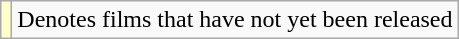<table class="wikitable sortable">
<tr>
<td style="background:#FFFFCC;"></td>
<td>Denotes films that have not yet been released</td>
</tr>
</table>
